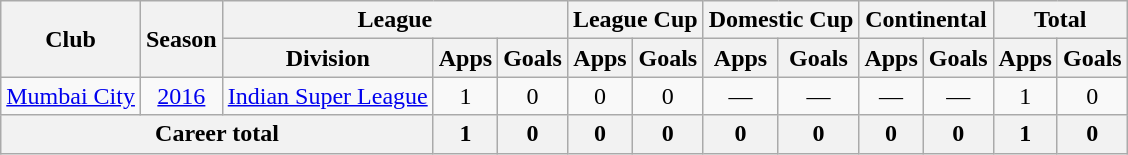<table class="wikitable" style="text-align: center;">
<tr>
<th rowspan="2">Club</th>
<th rowspan="2">Season</th>
<th colspan="3">League</th>
<th colspan="2">League Cup</th>
<th colspan="2">Domestic Cup</th>
<th colspan="2">Continental</th>
<th colspan="2">Total</th>
</tr>
<tr>
<th>Division</th>
<th>Apps</th>
<th>Goals</th>
<th>Apps</th>
<th>Goals</th>
<th>Apps</th>
<th>Goals</th>
<th>Apps</th>
<th>Goals</th>
<th>Apps</th>
<th>Goals</th>
</tr>
<tr>
<td rowspan="1"><a href='#'>Mumbai City</a></td>
<td><a href='#'>2016</a></td>
<td><a href='#'>Indian Super League</a></td>
<td>1</td>
<td>0</td>
<td>0</td>
<td>0</td>
<td>—</td>
<td>—</td>
<td>—</td>
<td>—</td>
<td>1</td>
<td>0</td>
</tr>
<tr>
<th colspan="3">Career total</th>
<th>1</th>
<th>0</th>
<th>0</th>
<th>0</th>
<th>0</th>
<th>0</th>
<th>0</th>
<th>0</th>
<th>1</th>
<th>0</th>
</tr>
</table>
